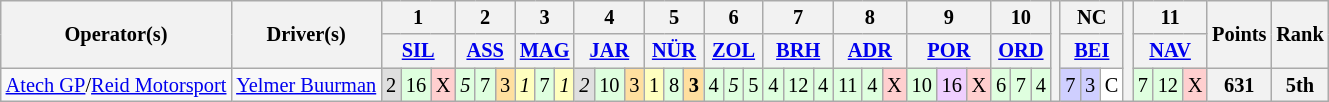<table class="wikitable" style="font-size: 85%">
<tr>
<th rowspan=2>Operator(s)</th>
<th rowspan=2>Driver(s)</th>
<th colspan=3>1</th>
<th colspan=3>2</th>
<th colspan=3>3</th>
<th colspan=3>4</th>
<th colspan=3>5</th>
<th colspan=3>6</th>
<th colspan=3>7</th>
<th colspan=3>8</th>
<th colspan=3>9</th>
<th colspan=3>10</th>
<th rowspan=3></th>
<th colspan=3>NC</th>
<th rowspan=3></th>
<th colspan=3>11</th>
<th rowspan=2>Points</th>
<th rowspan=2>Rank</th>
</tr>
<tr>
<th colspan=3><a href='#'>SIL</a></th>
<th colspan=3><a href='#'>ASS</a></th>
<th colspan=3><a href='#'>MAG</a></th>
<th colspan=3><a href='#'>JAR</a></th>
<th colspan=3><a href='#'>NÜR</a></th>
<th colspan=3><a href='#'>ZOL</a></th>
<th colspan=3><a href='#'>BRH</a></th>
<th colspan=3><a href='#'>ADR</a></th>
<th colspan=3><a href='#'>POR</a></th>
<th colspan=3><a href='#'>ORD</a></th>
<th colspan=3><a href='#'>BEI</a></th>
<th colspan=3><a href='#'>NAV</a></th>
</tr>
<tr>
<td align=center><a href='#'>Atech GP</a>/<a href='#'>Reid Motorsport</a></td>
<td> <a href='#'>Yelmer Buurman</a></td>
<td style="background:#dfdfdf;">2</td>
<td style="background:#dfffdf;">16</td>
<td style="background:#ffcfcf;">X</td>
<td style="background:#dfffdf;"><em>5</em></td>
<td style="background:#dfffdf;">7</td>
<td style="background:#ffdf9f;">3</td>
<td style="background:#ffffbf;"><em>1</em></td>
<td style="background:#dfffdf;">7</td>
<td style="background:#ffffbf;"><em>1</em></td>
<td style="background:#dfdfdf;"><em>2</em></td>
<td style="background:#dfffdf;">10</td>
<td style="background:#ffdf9f;">3</td>
<td style="background:#ffffbf;">1</td>
<td style="background:#dfffdf;">8</td>
<td style="background:#ffdf9f;"><strong>3</strong></td>
<td style="background:#dfffdf;">4</td>
<td style="background:#dfffdf;"><em>5</em></td>
<td style="background:#dfffdf;">5</td>
<td style="background:#dfffdf;">4</td>
<td style="background:#dfffdf;">12</td>
<td style="background:#dfffdf;">4</td>
<td style="background:#dfffdf;">11</td>
<td style="background:#dfffdf;">4</td>
<td style="background:#ffcfcf;">X</td>
<td style="background:#dfffdf;">10</td>
<td style="background:#efcfff;">16</td>
<td style="background:#ffcfcf;">X</td>
<td style="background:#dfffdf;">6</td>
<td style="background:#dfffdf;">7</td>
<td style="background:#dfffdf;">4</td>
<td style="background:#cfcfff;">7</td>
<td style="background:#cfcfff;">3</td>
<td style="background:#ffffff;">C</td>
<td style="background:#dfffdf;">7</td>
<td style="background:#dfffdf;">12</td>
<td style="background:#ffcfcf;">X</td>
<th>631</th>
<th>5th</th>
</tr>
</table>
